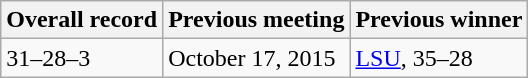<table class="wikitable">
<tr>
<th>Overall record</th>
<th>Previous meeting</th>
<th>Previous winner</th>
</tr>
<tr>
<td>31–28–3</td>
<td>October 17, 2015</td>
<td><a href='#'>LSU</a>, 35–28</td>
</tr>
</table>
